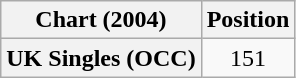<table class="wikitable plainrowheaders" style="text-align:center">
<tr>
<th scope="col">Chart (2004)</th>
<th scope="col">Position</th>
</tr>
<tr>
<th scope="row">UK Singles (OCC)</th>
<td>151</td>
</tr>
</table>
